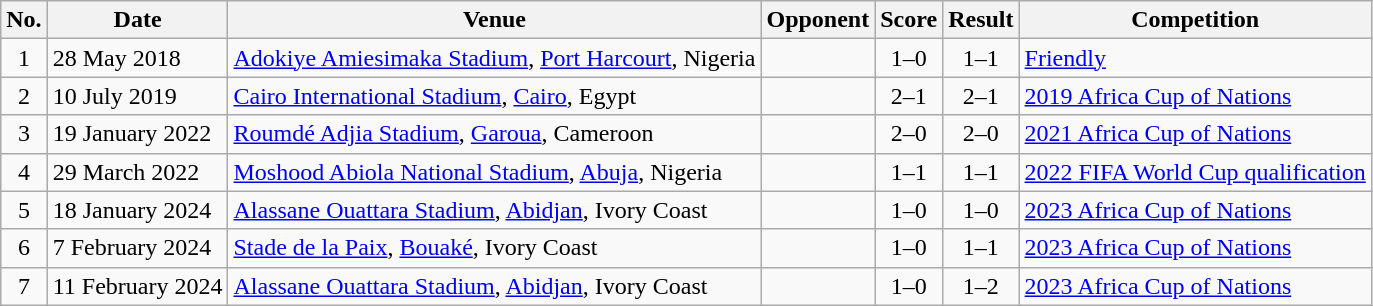<table class="wikitable sortable">
<tr>
<th scope="col">No.</th>
<th scope="col">Date</th>
<th scope="col">Venue</th>
<th scope="col">Opponent</th>
<th scope="col">Score</th>
<th scope="col">Result</th>
<th scope="col">Competition</th>
</tr>
<tr>
<td align="center">1</td>
<td>28 May 2018</td>
<td><a href='#'>Adokiye Amiesimaka Stadium</a>, <a href='#'>Port Harcourt</a>, Nigeria</td>
<td></td>
<td align="center">1–0</td>
<td align="center">1–1</td>
<td><a href='#'>Friendly</a></td>
</tr>
<tr>
<td align="center">2</td>
<td>10 July 2019</td>
<td><a href='#'>Cairo International Stadium</a>, <a href='#'>Cairo</a>, Egypt</td>
<td></td>
<td align="center">2–1</td>
<td align="center">2–1</td>
<td><a href='#'>2019 Africa Cup of Nations</a></td>
</tr>
<tr>
<td align="center">3</td>
<td>19 January 2022</td>
<td><a href='#'>Roumdé Adjia Stadium</a>, <a href='#'>Garoua</a>, Cameroon</td>
<td></td>
<td align="center">2–0</td>
<td align="center">2–0</td>
<td><a href='#'>2021 Africa Cup of Nations</a></td>
</tr>
<tr>
<td align="center">4</td>
<td>29 March 2022</td>
<td><a href='#'>Moshood Abiola National Stadium</a>, <a href='#'>Abuja</a>, Nigeria</td>
<td></td>
<td align="center">1–1</td>
<td align="center">1–1</td>
<td><a href='#'>2022 FIFA World Cup qualification</a></td>
</tr>
<tr>
<td align="center">5</td>
<td>18 January 2024</td>
<td><a href='#'>Alassane Ouattara Stadium</a>, <a href='#'>Abidjan</a>, Ivory Coast</td>
<td></td>
<td align="center">1–0</td>
<td align="center">1–0</td>
<td><a href='#'>2023 Africa Cup of Nations</a></td>
</tr>
<tr>
<td align="center">6</td>
<td>7 February 2024</td>
<td><a href='#'>Stade de la Paix</a>, <a href='#'>Bouaké</a>, Ivory Coast</td>
<td></td>
<td align="center">1–0</td>
<td align="center">1–1 </td>
<td><a href='#'>2023 Africa Cup of Nations</a></td>
</tr>
<tr>
<td align="center">7</td>
<td>11 February 2024</td>
<td><a href='#'>Alassane Ouattara Stadium</a>, <a href='#'>Abidjan</a>, Ivory Coast</td>
<td></td>
<td align="center">1–0</td>
<td align="center">1–2</td>
<td><a href='#'>2023 Africa Cup of Nations</a></td>
</tr>
</table>
